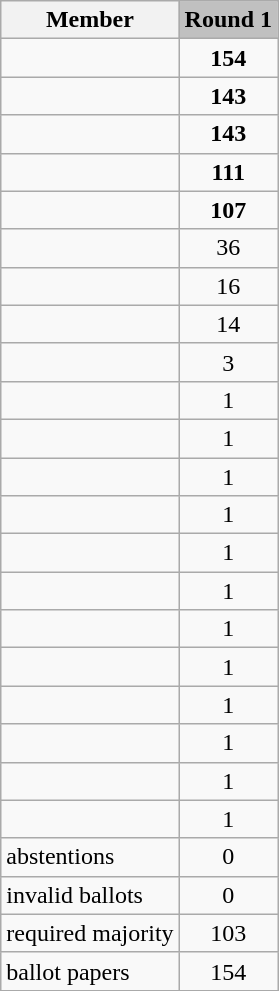<table class="wikitable collapsible">
<tr>
<th>Member</th>
<td style="background:silver;"><strong>Round 1</strong></td>
</tr>
<tr>
<td></td>
<td style="text-align:center;"><strong>154</strong></td>
</tr>
<tr>
<td></td>
<td style="text-align:center;"><strong>143</strong></td>
</tr>
<tr>
<td></td>
<td style="text-align:center;"><strong>143</strong></td>
</tr>
<tr>
<td></td>
<td style="text-align:center;"><strong>111</strong></td>
</tr>
<tr>
<td></td>
<td style="text-align:center;"><strong>107</strong></td>
</tr>
<tr>
<td></td>
<td style="text-align:center;">36</td>
</tr>
<tr>
<td></td>
<td style="text-align:center;">16</td>
</tr>
<tr>
<td></td>
<td style="text-align:center;">14</td>
</tr>
<tr>
<td></td>
<td style="text-align:center;">3</td>
</tr>
<tr>
<td></td>
<td style="text-align:center;">1</td>
</tr>
<tr>
<td></td>
<td style="text-align:center;">1</td>
</tr>
<tr>
<td></td>
<td style="text-align:center;">1</td>
</tr>
<tr>
<td></td>
<td style="text-align:center;">1</td>
</tr>
<tr>
<td></td>
<td style="text-align:center;">1</td>
</tr>
<tr>
<td></td>
<td style="text-align:center;">1</td>
</tr>
<tr>
<td></td>
<td style="text-align:center;">1</td>
</tr>
<tr>
<td></td>
<td style="text-align:center;">1</td>
</tr>
<tr>
<td></td>
<td style="text-align:center;">1</td>
</tr>
<tr>
<td></td>
<td style="text-align:center;">1</td>
</tr>
<tr>
<td></td>
<td style="text-align:center;">1</td>
</tr>
<tr>
<td></td>
<td style="text-align:center;">1</td>
</tr>
<tr>
<td>abstentions</td>
<td style="text-align:center;">0</td>
</tr>
<tr>
<td>invalid ballots</td>
<td style="text-align:center;">0</td>
</tr>
<tr>
<td>required majority</td>
<td style="text-align:center;">103</td>
</tr>
<tr>
<td>ballot papers</td>
<td style="text-align:center;">154</td>
</tr>
</table>
